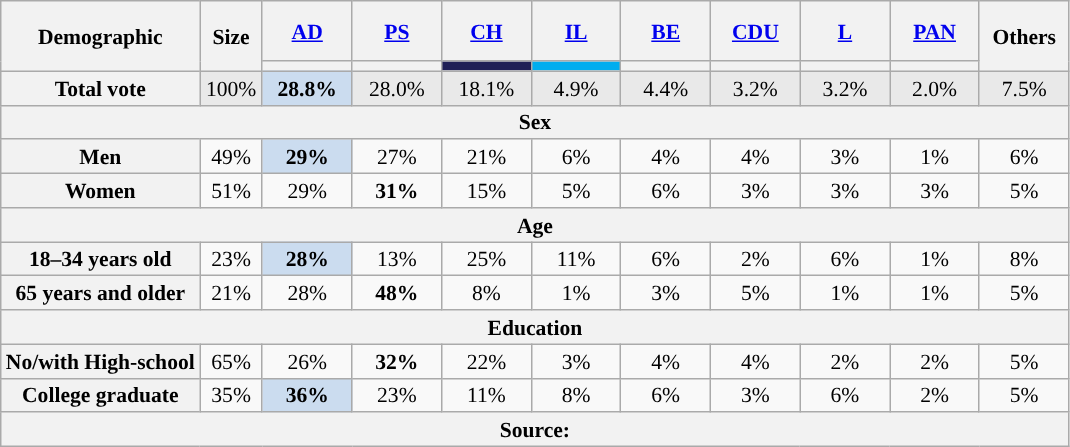<table class="wikitable" style="text-align:center;font-size:90%;line-height:16px;">
<tr style="height:40px;">
<th rowspan="2" colspan="2">Demographic</th>
<th rowspan="2" style="width:35px;">Size</th>
<th style="width:53px;"><a href='#'>AD</a></th>
<th style="width:53px;"><a href='#'>PS</a></th>
<th style="width:53px;"><a href='#'>CH</a></th>
<th style="width:53px;"><a href='#'>IL</a></th>
<th style="width:53px;"><a href='#'>BE</a></th>
<th style="width:53px;"><a href='#'>CDU</a></th>
<th style="width:53px;"><a href='#'>L</a></th>
<th style="width:53px;"><a href='#'>PAN</a></th>
<th rowspan="2" style="width:53px;">Others</th>
</tr>
<tr>
<th style="color:inherit;background:"></th>
<th style="color:inherit;background:"></th>
<th style="color:inherit;background:#202056;"></th>
<th style="color:inherit;background:#00ADEF;"></th>
<th style="color:inherit;background:"></th>
<th style="color:inherit;background:"></th>
<th class="sortable" style="background:"></th>
<th class="sortable" style="background:"></th>
</tr>
<tr style="background:#E9E9E9;">
<th colspan="2">Total vote</th>
<td>100%</td>
<td style="background:#CBDCEF"><strong>28.8%</strong></td>
<td>28.0%</td>
<td>18.1%</td>
<td>4.9%</td>
<td>4.4%</td>
<td>3.2%</td>
<td>3.2%</td>
<td>2.0%</td>
<td>7.5%</td>
</tr>
<tr>
<th colspan="15">Sex</th>
</tr>
<tr>
<th colspan="2">Men</th>
<td>49%</td>
<td style="background:#CBDCEF"><strong>29%</strong></td>
<td>27%</td>
<td>21%</td>
<td>6%</td>
<td>4%</td>
<td>4%</td>
<td>3%</td>
<td>1%</td>
<td>6%</td>
</tr>
<tr>
<th colspan="2">Women</th>
<td>51%</td>
<td>29%</td>
<td><strong>31%</strong></td>
<td>15%</td>
<td>5%</td>
<td>6%</td>
<td>3%</td>
<td>3%</td>
<td>3%</td>
<td>5%</td>
</tr>
<tr>
<th colspan="15">Age</th>
</tr>
<tr>
<th colspan="2">18–34 years old</th>
<td>23%</td>
<td style="background:#CBDCEF"><strong>28%</strong></td>
<td>13%</td>
<td>25%</td>
<td>11%</td>
<td>6%</td>
<td>2%</td>
<td>6%</td>
<td>1%</td>
<td>8%</td>
</tr>
<tr>
<th colspan="2">65 years and older</th>
<td>21%</td>
<td>28%</td>
<td><strong>48%</strong></td>
<td>8%</td>
<td>1%</td>
<td>3%</td>
<td>5%</td>
<td>1%</td>
<td>1%</td>
<td>5%</td>
</tr>
<tr>
<th colspan="15">Education</th>
</tr>
<tr>
<th colspan="2">No/with High-school</th>
<td>65%</td>
<td>26%</td>
<td><strong>32%</strong></td>
<td>22%</td>
<td>3%</td>
<td>4%</td>
<td>4%</td>
<td>2%</td>
<td>2%</td>
<td>5%</td>
</tr>
<tr>
<th colspan="2">College graduate</th>
<td>35%</td>
<td style="background:#CBDCEF"><strong>36%</strong></td>
<td>23%</td>
<td>11%</td>
<td>8%</td>
<td>6%</td>
<td>3%</td>
<td>6%</td>
<td>2%</td>
<td>5%</td>
</tr>
<tr>
<th colspan="13">Source: </th>
</tr>
</table>
